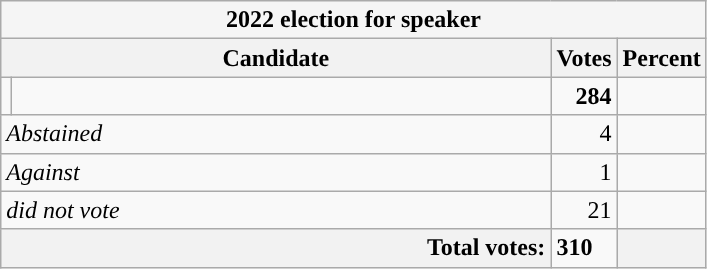<table class="wikitable">
<tr>
<th colspan=4 style="background:#f5f5f5">2022 election for speaker</th>
</tr>
<tr>
<th colspan=2>Candidate</th>
<th>Votes</th>
<th>Percent</th>
</tr>
<tr>
<td style="background-color: "></td>
<td style="width: 22em;"></td>
<td style="text-align:right"><strong>284</strong></td>
<td style="text-align:right"><strong></strong></td>
</tr>
<tr>
<td colspan=2><em>Abstained</em></td>
<td style="text-align:right">4</td>
<td style="text-align:right"></td>
</tr>
<tr>
<td colspan=2><em>Against</em></td>
<td style="text-align:right">1</td>
<td style="text-align:right"></td>
</tr>
<tr>
<td colspan=2><em>did not vote</em></td>
<td style="text-align:right">21</td>
<td style="text-align:right"></td>
</tr>
<tr>
<th colspan=2 style="text-align:right">Total votes:</th>
<td><strong>310</strong></td>
<th></th>
</tr>
</table>
